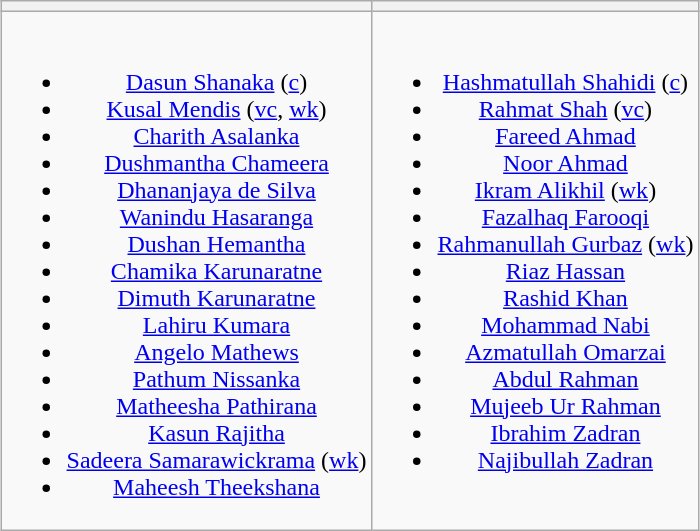<table class="wikitable" style="text-align:center; margin:auto">
<tr>
<th></th>
<th></th>
</tr>
<tr style="vertical-align:top">
<td><br><ul><li><a href='#'>Dasun Shanaka</a> (<a href='#'>c</a>)</li><li><a href='#'>Kusal Mendis</a> (<a href='#'>vc</a>, <a href='#'>wk</a>)</li><li><a href='#'>Charith Asalanka</a></li><li><a href='#'>Dushmantha Chameera</a></li><li><a href='#'>Dhananjaya de Silva</a></li><li><a href='#'>Wanindu Hasaranga</a></li><li><a href='#'>Dushan Hemantha</a></li><li><a href='#'>Chamika Karunaratne</a></li><li><a href='#'>Dimuth Karunaratne</a></li><li><a href='#'>Lahiru Kumara</a></li><li><a href='#'>Angelo Mathews</a></li><li><a href='#'>Pathum Nissanka</a></li><li><a href='#'>Matheesha Pathirana</a></li><li><a href='#'>Kasun Rajitha</a></li><li><a href='#'>Sadeera Samarawickrama</a> (<a href='#'>wk</a>)</li><li><a href='#'>Maheesh Theekshana</a></li></ul></td>
<td><br><ul><li><a href='#'>Hashmatullah Shahidi</a> (<a href='#'>c</a>)</li><li><a href='#'>Rahmat Shah</a> (<a href='#'>vc</a>)</li><li><a href='#'>Fareed Ahmad</a></li><li><a href='#'>Noor Ahmad</a></li><li><a href='#'>Ikram Alikhil</a> (<a href='#'>wk</a>)</li><li><a href='#'>Fazalhaq Farooqi</a></li><li><a href='#'>Rahmanullah Gurbaz</a> (<a href='#'>wk</a>)</li><li><a href='#'>Riaz Hassan</a></li><li><a href='#'>Rashid Khan</a></li><li><a href='#'>Mohammad Nabi</a></li><li><a href='#'>Azmatullah Omarzai</a></li><li><a href='#'>Abdul Rahman</a></li><li><a href='#'>Mujeeb Ur Rahman</a></li><li><a href='#'>Ibrahim Zadran</a></li><li><a href='#'>Najibullah Zadran</a></li></ul></td>
</tr>
</table>
